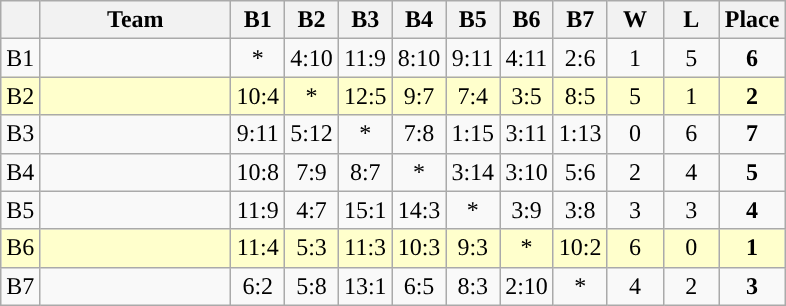<table class="wikitable" style="text-align:center;">
<tr>
<th></th>
<th width="120">Team</th>
<th width="25">B1</th>
<th width="25">B2</th>
<th width="25">B3</th>
<th width="25">B4</th>
<th width="25">B5</th>
<th width="25">B6</th>
<th width="25">B7</th>
<th width="30">W</th>
<th width="30">L</th>
<th>Place</th>
</tr>
<tr>
<td>B1</td>
<td align=left></td>
<td>*</td>
<td>4:10</td>
<td>11:9</td>
<td>8:10</td>
<td>9:11</td>
<td>4:11</td>
<td>2:6</td>
<td>1</td>
<td>5</td>
<td><strong>6</strong></td>
</tr>
<tr bgcolor=#ffffcc>
<td>B2</td>
<td align=left></td>
<td>10:4</td>
<td>*</td>
<td>12:5</td>
<td>9:7</td>
<td>7:4</td>
<td>3:5</td>
<td>8:5</td>
<td>5</td>
<td>1</td>
<td><strong>2</strong></td>
</tr>
<tr>
<td>B3</td>
<td align=left></td>
<td>9:11</td>
<td>5:12</td>
<td>*</td>
<td>7:8</td>
<td>1:15</td>
<td>3:11</td>
<td>1:13</td>
<td>0</td>
<td>6</td>
<td><strong>7</strong></td>
</tr>
<tr>
<td>B4</td>
<td align=left></td>
<td>10:8</td>
<td>7:9</td>
<td>8:7</td>
<td>*</td>
<td>3:14</td>
<td>3:10</td>
<td>5:6</td>
<td>2</td>
<td>4</td>
<td><strong>5</strong></td>
</tr>
<tr>
<td>B5</td>
<td align=left></td>
<td>11:9</td>
<td>4:7</td>
<td>15:1</td>
<td>14:3</td>
<td>*</td>
<td>3:9</td>
<td>3:8</td>
<td>3</td>
<td>3</td>
<td><strong>4</strong></td>
</tr>
<tr bgcolor=#ffffcc>
<td>B6</td>
<td align=left></td>
<td>11:4</td>
<td>5:3</td>
<td>11:3</td>
<td>10:3</td>
<td>9:3</td>
<td>*</td>
<td>10:2</td>
<td>6</td>
<td>0</td>
<td><strong>1</strong></td>
</tr>
<tr>
<td>B7</td>
<td align=left></td>
<td>6:2</td>
<td>5:8</td>
<td>13:1</td>
<td>6:5</td>
<td>8:3</td>
<td>2:10</td>
<td>*</td>
<td>4</td>
<td>2</td>
<td><strong>3</strong></td>
</tr>
</table>
